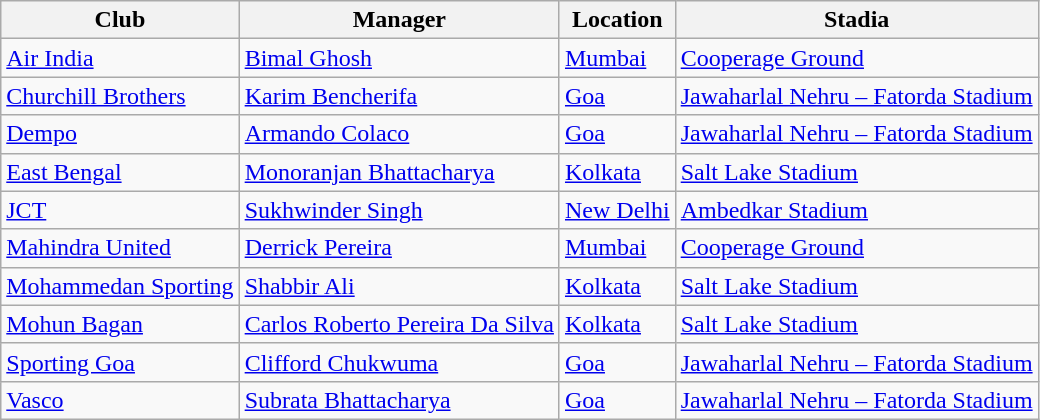<table class="wikitable">
<tr>
<th>Club</th>
<th>Manager</th>
<th>Location</th>
<th>Stadia</th>
</tr>
<tr>
<td><a href='#'>Air India</a></td>
<td> <a href='#'>Bimal Ghosh</a></td>
<td><a href='#'>Mumbai</a></td>
<td><a href='#'>Cooperage Ground</a></td>
</tr>
<tr>
<td><a href='#'>Churchill Brothers</a></td>
<td> <a href='#'>Karim Bencherifa</a></td>
<td><a href='#'>Goa</a></td>
<td><a href='#'>Jawaharlal Nehru – Fatorda Stadium</a></td>
</tr>
<tr>
<td><a href='#'>Dempo</a></td>
<td> <a href='#'>Armando Colaco</a></td>
<td><a href='#'>Goa</a></td>
<td><a href='#'>Jawaharlal Nehru – Fatorda Stadium</a></td>
</tr>
<tr>
<td><a href='#'>East Bengal</a></td>
<td> <a href='#'>Monoranjan Bhattacharya</a></td>
<td><a href='#'>Kolkata</a></td>
<td><a href='#'>Salt Lake Stadium</a></td>
</tr>
<tr>
<td><a href='#'>JCT</a></td>
<td> <a href='#'>Sukhwinder Singh</a></td>
<td><a href='#'>New Delhi</a></td>
<td><a href='#'>Ambedkar Stadium</a></td>
</tr>
<tr>
<td><a href='#'>Mahindra United</a></td>
<td> <a href='#'>Derrick Pereira</a></td>
<td><a href='#'>Mumbai</a></td>
<td><a href='#'>Cooperage Ground</a></td>
</tr>
<tr>
<td><a href='#'>Mohammedan Sporting</a></td>
<td> <a href='#'>Shabbir Ali</a></td>
<td><a href='#'>Kolkata</a></td>
<td><a href='#'>Salt Lake Stadium</a></td>
</tr>
<tr>
<td><a href='#'>Mohun Bagan</a></td>
<td> <a href='#'>Carlos Roberto Pereira Da Silva</a></td>
<td><a href='#'>Kolkata</a></td>
<td><a href='#'>Salt Lake Stadium</a></td>
</tr>
<tr>
<td><a href='#'>Sporting Goa</a></td>
<td> <a href='#'>Clifford Chukwuma</a></td>
<td><a href='#'>Goa</a></td>
<td><a href='#'>Jawaharlal Nehru – Fatorda Stadium</a></td>
</tr>
<tr>
<td><a href='#'>Vasco</a></td>
<td> <a href='#'>Subrata Bhattacharya</a></td>
<td><a href='#'>Goa</a></td>
<td><a href='#'>Jawaharlal Nehru – Fatorda Stadium</a></td>
</tr>
</table>
